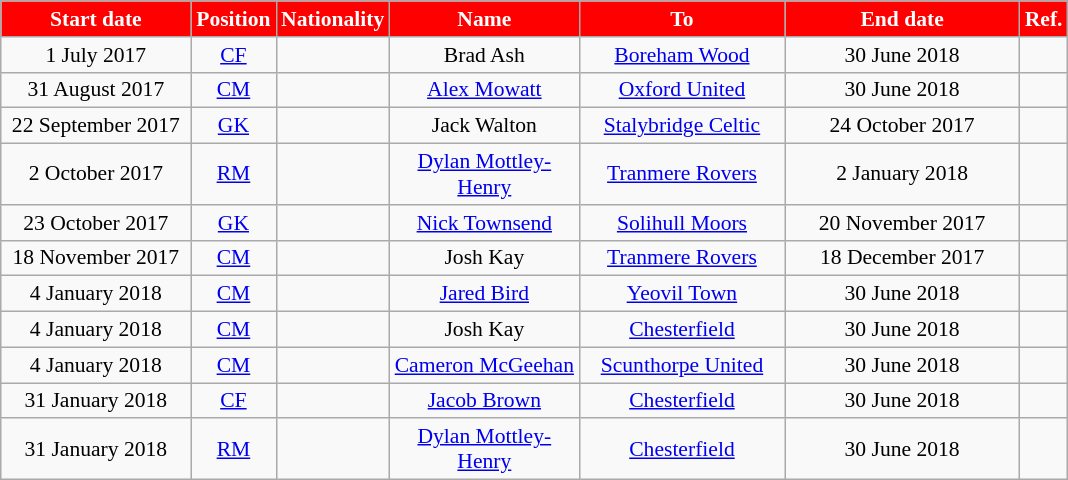<table class="wikitable"  style="text-align:center; font-size:90%; ">
<tr>
<th style="background:#FF0000; color:white; width:120px;">Start date</th>
<th style="background:#FF0000; color:white; width:50px;">Position</th>
<th style="background:#FF0000; color:white; width:50px;">Nationality</th>
<th style="background:#FF0000; color:white; width:120px;">Name</th>
<th style="background:#FF0000; color:white; width:130px;">To</th>
<th style="background:#FF0000; color:white; width:150px;">End date</th>
<th style="background:#FF0000; color:white; width:25px;">Ref.</th>
</tr>
<tr>
<td>1 July 2017</td>
<td><a href='#'>CF</a></td>
<td></td>
<td>Brad Ash</td>
<td><a href='#'>Boreham Wood</a></td>
<td>30 June 2018</td>
<td></td>
</tr>
<tr>
<td>31 August 2017</td>
<td><a href='#'>CM</a></td>
<td></td>
<td><a href='#'>Alex Mowatt</a></td>
<td><a href='#'>Oxford United</a></td>
<td>30 June 2018</td>
<td></td>
</tr>
<tr>
<td>22 September 2017</td>
<td><a href='#'>GK</a></td>
<td></td>
<td>Jack Walton</td>
<td><a href='#'>Stalybridge Celtic</a></td>
<td>24 October 2017</td>
<td></td>
</tr>
<tr>
<td>2 October 2017</td>
<td><a href='#'>RM</a></td>
<td></td>
<td><a href='#'>Dylan Mottley-Henry</a></td>
<td><a href='#'>Tranmere Rovers</a></td>
<td>2 January 2018</td>
<td></td>
</tr>
<tr>
<td>23 October 2017</td>
<td><a href='#'>GK</a></td>
<td></td>
<td><a href='#'>Nick Townsend</a></td>
<td><a href='#'>Solihull Moors</a></td>
<td>20 November 2017</td>
<td></td>
</tr>
<tr>
<td>18 November 2017</td>
<td><a href='#'>CM</a></td>
<td></td>
<td>Josh Kay</td>
<td><a href='#'>Tranmere Rovers</a></td>
<td>18 December 2017</td>
<td></td>
</tr>
<tr>
<td>4 January 2018</td>
<td><a href='#'>CM</a></td>
<td></td>
<td><a href='#'>Jared Bird</a></td>
<td><a href='#'>Yeovil Town</a></td>
<td>30 June 2018</td>
<td></td>
</tr>
<tr>
<td>4 January 2018</td>
<td><a href='#'>CM</a></td>
<td></td>
<td>Josh Kay</td>
<td><a href='#'>Chesterfield</a></td>
<td>30 June 2018</td>
<td></td>
</tr>
<tr>
<td>4 January 2018</td>
<td><a href='#'>CM</a></td>
<td></td>
<td><a href='#'>Cameron McGeehan</a></td>
<td><a href='#'>Scunthorpe United</a></td>
<td>30 June 2018</td>
<td></td>
</tr>
<tr>
<td>31 January 2018</td>
<td><a href='#'>CF</a></td>
<td></td>
<td><a href='#'>Jacob Brown</a></td>
<td><a href='#'>Chesterfield</a></td>
<td>30 June 2018</td>
<td></td>
</tr>
<tr>
<td>31 January 2018</td>
<td><a href='#'>RM</a></td>
<td></td>
<td><a href='#'>Dylan Mottley-Henry</a></td>
<td><a href='#'>Chesterfield</a></td>
<td>30 June 2018</td>
<td></td>
</tr>
</table>
